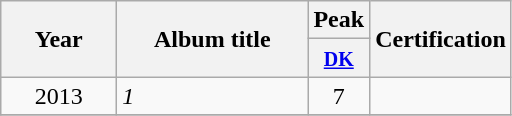<table class="wikitable">
<tr>
<th width="70" rowspan="2" style="text-align:center;">Year</th>
<th rowspan="2" width="120">Album title</th>
<th colspan="1">Peak</th>
<th rowspan="2">Certification</th>
</tr>
<tr>
<th align="center"><a href='#'><small>DK</small></a><br></th>
</tr>
<tr>
<td align="center">2013</td>
<td><em>1</em></td>
<td align="center">7</td>
<td></td>
</tr>
<tr>
</tr>
</table>
